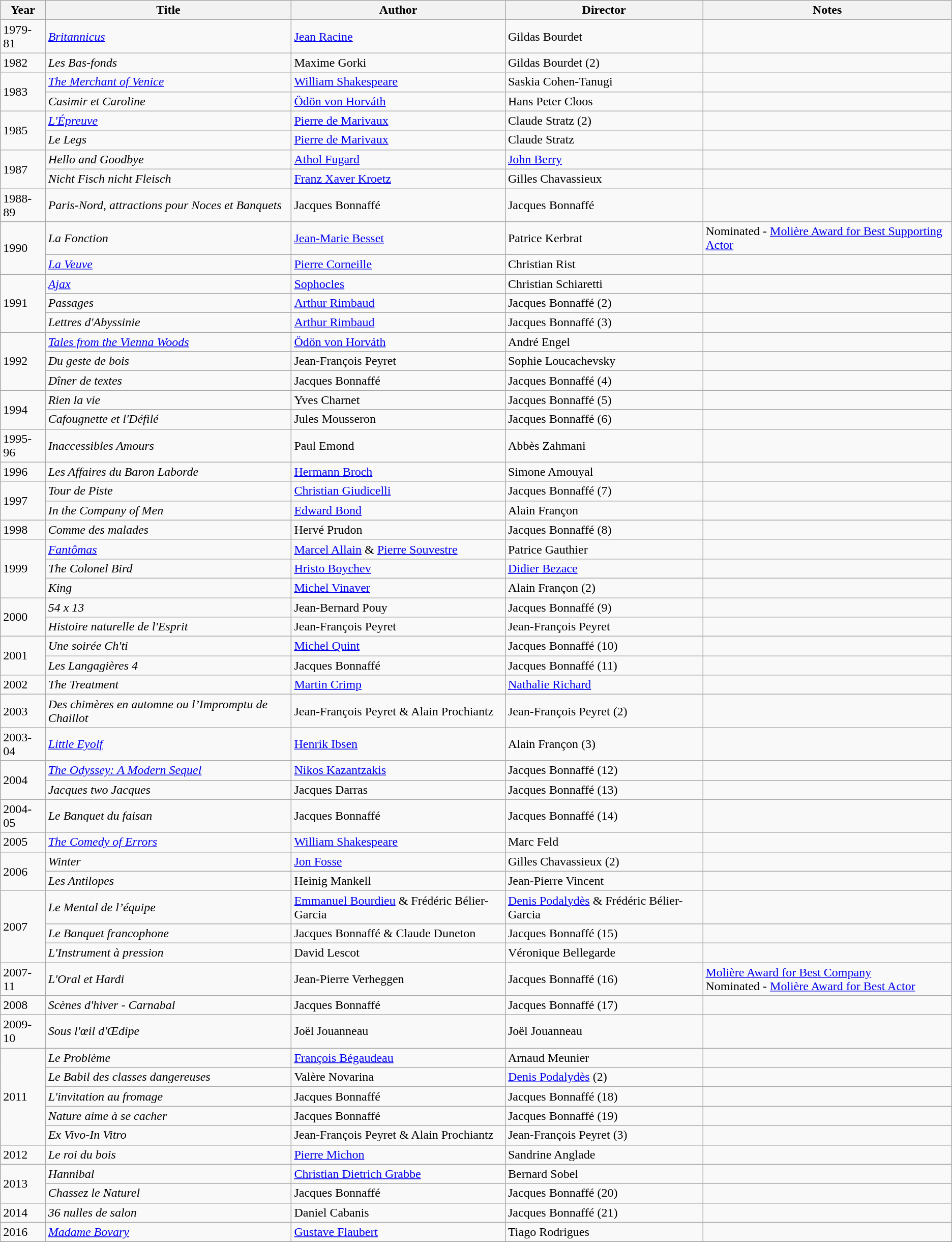<table class="wikitable">
<tr>
<th>Year</th>
<th>Title</th>
<th>Author</th>
<th>Director</th>
<th>Notes</th>
</tr>
<tr>
<td>1979-81</td>
<td><em><a href='#'>Britannicus</a></em></td>
<td><a href='#'>Jean Racine</a></td>
<td>Gildas Bourdet</td>
<td></td>
</tr>
<tr>
<td>1982</td>
<td><em>Les Bas-fonds</em></td>
<td>Maxime Gorki</td>
<td>Gildas Bourdet (2)</td>
<td></td>
</tr>
<tr>
<td rowspan=2>1983</td>
<td><em><a href='#'>The Merchant of Venice</a></em></td>
<td><a href='#'>William Shakespeare</a></td>
<td>Saskia Cohen-Tanugi</td>
<td></td>
</tr>
<tr>
<td><em>Casimir et Caroline</em></td>
<td><a href='#'>Ödön von Horváth</a></td>
<td>Hans Peter Cloos</td>
<td></td>
</tr>
<tr>
<td rowspan=2>1985</td>
<td><em><a href='#'>L'Épreuve</a></em></td>
<td><a href='#'>Pierre de Marivaux</a></td>
<td>Claude Stratz (2)</td>
<td></td>
</tr>
<tr>
<td><em>Le Legs</em></td>
<td><a href='#'>Pierre de Marivaux</a></td>
<td>Claude Stratz</td>
<td></td>
</tr>
<tr>
<td rowspan=2>1987</td>
<td><em>Hello and Goodbye</em></td>
<td><a href='#'>Athol Fugard</a></td>
<td><a href='#'>John Berry</a></td>
<td></td>
</tr>
<tr>
<td><em>Nicht Fisch nicht Fleisch</em></td>
<td><a href='#'>Franz Xaver Kroetz</a></td>
<td>Gilles Chavassieux</td>
<td></td>
</tr>
<tr>
<td>1988-89</td>
<td><em>Paris-Nord, attractions pour Noces et Banquets</em></td>
<td>Jacques Bonnaffé</td>
<td>Jacques Bonnaffé</td>
<td></td>
</tr>
<tr>
<td rowspan=2>1990</td>
<td><em>La Fonction</em></td>
<td><a href='#'>Jean-Marie Besset</a></td>
<td>Patrice Kerbrat</td>
<td>Nominated - <a href='#'>Molière Award for Best Supporting Actor</a></td>
</tr>
<tr>
<td><em><a href='#'>La Veuve</a></em></td>
<td><a href='#'>Pierre Corneille</a></td>
<td>Christian Rist</td>
<td></td>
</tr>
<tr>
<td rowspan=3>1991</td>
<td><em><a href='#'>Ajax</a></em></td>
<td><a href='#'>Sophocles</a></td>
<td>Christian Schiaretti</td>
<td></td>
</tr>
<tr>
<td><em>Passages</em></td>
<td><a href='#'>Arthur Rimbaud</a></td>
<td>Jacques Bonnaffé (2)</td>
<td></td>
</tr>
<tr>
<td><em>Lettres d'Abyssinie</em></td>
<td><a href='#'>Arthur Rimbaud</a></td>
<td>Jacques Bonnaffé (3)</td>
<td></td>
</tr>
<tr>
<td rowspan=3>1992</td>
<td><em><a href='#'>Tales from the Vienna Woods</a></em></td>
<td><a href='#'>Ödön von Horváth</a></td>
<td>André Engel</td>
<td></td>
</tr>
<tr>
<td><em>Du geste de bois</em></td>
<td>Jean-François Peyret</td>
<td>Sophie Loucachevsky</td>
<td></td>
</tr>
<tr>
<td><em>Dîner de textes</em></td>
<td>Jacques Bonnaffé</td>
<td>Jacques Bonnaffé (4)</td>
<td></td>
</tr>
<tr>
<td rowspan=2>1994</td>
<td><em>Rien la vie</em></td>
<td>Yves Charnet</td>
<td>Jacques Bonnaffé (5)</td>
<td></td>
</tr>
<tr>
<td><em>Cafougnette et l'Défilé</em></td>
<td>Jules Mousseron</td>
<td>Jacques Bonnaffé (6)</td>
<td></td>
</tr>
<tr>
<td>1995-96</td>
<td><em>Inaccessibles Amours</em></td>
<td>Paul Emond</td>
<td>Abbès Zahmani</td>
<td></td>
</tr>
<tr>
<td>1996</td>
<td><em>Les Affaires du Baron Laborde</em></td>
<td><a href='#'>Hermann Broch</a></td>
<td>Simone Amouyal</td>
<td></td>
</tr>
<tr>
<td rowspan=2>1997</td>
<td><em>Tour de Piste</em></td>
<td><a href='#'>Christian Giudicelli</a></td>
<td>Jacques Bonnaffé (7)</td>
<td></td>
</tr>
<tr>
<td><em>In the Company of Men</em></td>
<td><a href='#'>Edward Bond</a></td>
<td>Alain Françon</td>
<td></td>
</tr>
<tr>
<td>1998</td>
<td><em>Comme des malades</em></td>
<td>Hervé Prudon</td>
<td>Jacques Bonnaffé (8)</td>
<td></td>
</tr>
<tr>
<td rowspan=3>1999</td>
<td><em><a href='#'>Fantômas</a></em></td>
<td><a href='#'>Marcel Allain</a> & <a href='#'>Pierre Souvestre</a></td>
<td>Patrice Gauthier</td>
<td></td>
</tr>
<tr>
<td><em>The Colonel Bird</em></td>
<td><a href='#'>Hristo Boychev</a></td>
<td><a href='#'>Didier Bezace</a></td>
<td></td>
</tr>
<tr>
<td><em>King</em></td>
<td><a href='#'>Michel Vinaver</a></td>
<td>Alain Françon (2)</td>
<td></td>
</tr>
<tr>
<td rowspan=2>2000</td>
<td><em>54 x 13</em></td>
<td>Jean-Bernard Pouy</td>
<td>Jacques Bonnaffé (9)</td>
<td></td>
</tr>
<tr>
<td><em>Histoire naturelle de l'Esprit</em></td>
<td>Jean-François Peyret</td>
<td>Jean-François Peyret</td>
<td></td>
</tr>
<tr>
<td rowspan=2>2001</td>
<td><em>Une soirée Ch'ti</em></td>
<td><a href='#'>Michel Quint</a></td>
<td>Jacques Bonnaffé (10)</td>
<td></td>
</tr>
<tr>
<td><em>Les Langagières 4</em></td>
<td>Jacques Bonnaffé</td>
<td>Jacques Bonnaffé (11)</td>
<td></td>
</tr>
<tr>
<td rowspan=1>2002</td>
<td><em>The Treatment</em></td>
<td><a href='#'>Martin Crimp</a></td>
<td><a href='#'>Nathalie Richard</a></td>
<td></td>
</tr>
<tr>
<td rowspan=1>2003</td>
<td><em>Des chimères en automne ou l’Impromptu de Chaillot</em></td>
<td>Jean-François Peyret & Alain Prochiantz</td>
<td>Jean-François Peyret (2)</td>
<td></td>
</tr>
<tr>
<td rowspan=1>2003-04</td>
<td><em><a href='#'>Little Eyolf</a></em></td>
<td><a href='#'>Henrik Ibsen</a></td>
<td>Alain Françon (3)</td>
<td></td>
</tr>
<tr>
<td rowspan=2>2004</td>
<td><em><a href='#'>The Odyssey: A Modern Sequel</a></em></td>
<td><a href='#'>Nikos Kazantzakis</a></td>
<td>Jacques Bonnaffé (12)</td>
<td></td>
</tr>
<tr>
<td><em>Jacques two Jacques</em></td>
<td>Jacques Darras</td>
<td>Jacques Bonnaffé (13)</td>
<td></td>
</tr>
<tr>
<td rowspan=1>2004-05</td>
<td><em>Le Banquet du faisan</em></td>
<td>Jacques Bonnaffé</td>
<td>Jacques Bonnaffé (14)</td>
<td></td>
</tr>
<tr>
<td rowspan=1>2005</td>
<td><em><a href='#'>The Comedy of Errors</a></em></td>
<td><a href='#'>William Shakespeare</a></td>
<td>Marc Feld</td>
<td></td>
</tr>
<tr>
<td rowspan=2>2006</td>
<td><em>Winter</em></td>
<td><a href='#'>Jon Fosse</a></td>
<td>Gilles Chavassieux (2)</td>
<td></td>
</tr>
<tr>
<td><em>Les Antilopes</em></td>
<td>Heinig Mankell</td>
<td>Jean-Pierre Vincent</td>
<td></td>
</tr>
<tr>
<td rowspan=3>2007</td>
<td><em>Le Mental de l’équipe</em></td>
<td><a href='#'>Emmanuel Bourdieu</a> & Frédéric Bélier-Garcia</td>
<td><a href='#'>Denis Podalydès</a> & Frédéric Bélier-Garcia</td>
<td></td>
</tr>
<tr>
<td><em>Le Banquet francophone</em></td>
<td>Jacques Bonnaffé & Claude Duneton</td>
<td>Jacques Bonnaffé (15)</td>
<td></td>
</tr>
<tr>
<td><em>L'Instrument à pression</em></td>
<td>David Lescot</td>
<td>Véronique Bellegarde</td>
<td></td>
</tr>
<tr>
<td rowspan=1>2007-11</td>
<td><em>L'Oral et Hardi</em></td>
<td>Jean-Pierre Verheggen</td>
<td>Jacques Bonnaffé (16)</td>
<td><a href='#'>Molière Award for Best Company</a><br>Nominated - <a href='#'>Molière Award for Best Actor</a></td>
</tr>
<tr>
<td rowspan=1>2008</td>
<td><em>Scènes d'hiver - Carnabal</em></td>
<td>Jacques Bonnaffé</td>
<td>Jacques Bonnaffé (17)</td>
<td></td>
</tr>
<tr>
<td rowspan=1>2009-10</td>
<td><em>Sous l'œil d'Œdipe</em></td>
<td>Joël Jouanneau</td>
<td>Joël Jouanneau</td>
<td></td>
</tr>
<tr>
<td rowspan=5>2011</td>
<td><em>Le Problème</em></td>
<td><a href='#'>François Bégaudeau</a></td>
<td>Arnaud Meunier</td>
<td></td>
</tr>
<tr>
<td><em>Le Babil des classes dangereuses</em></td>
<td>Valère Novarina</td>
<td><a href='#'>Denis Podalydès</a> (2)</td>
<td></td>
</tr>
<tr>
<td><em>L'invitation au fromage</em></td>
<td>Jacques Bonnaffé</td>
<td>Jacques Bonnaffé (18)</td>
<td></td>
</tr>
<tr>
<td><em>Nature aime à se cacher</em></td>
<td>Jacques Bonnaffé</td>
<td>Jacques Bonnaffé (19)</td>
<td></td>
</tr>
<tr>
<td><em>Ex Vivo-In Vitro</em></td>
<td>Jean-François Peyret & Alain Prochiantz</td>
<td>Jean-François Peyret (3)</td>
<td></td>
</tr>
<tr>
<td rowspan=1>2012</td>
<td><em>Le roi du bois</em></td>
<td><a href='#'>Pierre Michon</a></td>
<td>Sandrine Anglade</td>
<td></td>
</tr>
<tr>
<td rowspan=2>2013</td>
<td><em>Hannibal</em></td>
<td><a href='#'>Christian Dietrich Grabbe</a></td>
<td>Bernard Sobel</td>
<td></td>
</tr>
<tr>
<td><em>Chassez le Naturel</em></td>
<td>Jacques Bonnaffé</td>
<td>Jacques Bonnaffé (20)</td>
<td></td>
</tr>
<tr>
<td rowspan=1>2014</td>
<td><em>36 nulles de salon</em></td>
<td>Daniel Cabanis</td>
<td>Jacques Bonnaffé (21)</td>
<td></td>
</tr>
<tr>
<td rowspan=1>2016</td>
<td><em><a href='#'>Madame Bovary</a></em></td>
<td><a href='#'>Gustave Flaubert</a></td>
<td>Tiago Rodrigues</td>
<td></td>
</tr>
<tr>
</tr>
</table>
